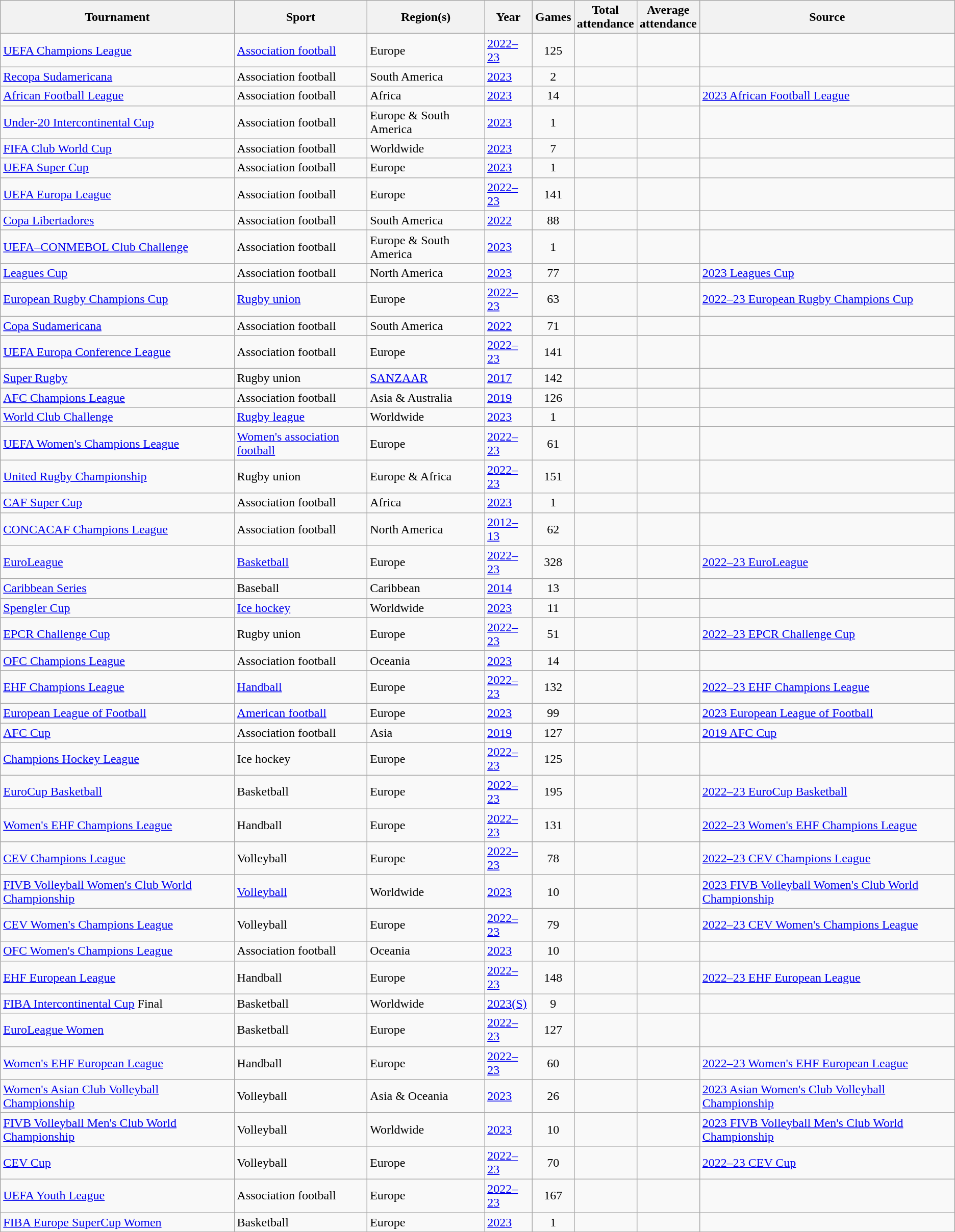<table class="wikitable sortable">
<tr>
<th>Tournament</th>
<th>Sport</th>
<th>Region(s)</th>
<th>Year</th>
<th data-sort-type="number">Games</th>
<th data-sort-type="number">Total <br> attendance</th>
<th data-sort-type="number">Average <br> attendance</th>
<th>Source</th>
</tr>
<tr>
<td><a href='#'>UEFA Champions League</a></td>
<td><a href='#'>Association football</a></td>
<td>Europe</td>
<td><a href='#'>2022–23</a></td>
<td align=center>125</td>
<td align=center><strong></strong></td>
<td align=center></td>
<td></td>
</tr>
<tr>
<td><a href='#'>Recopa Sudamericana</a></td>
<td>Association football</td>
<td>South America</td>
<td><a href='#'>2023</a></td>
<td align="center">2</td>
<td align="center"><strong></strong></td>
<td align="center"></td>
<td></td>
</tr>
<tr>
<td><a href='#'>African Football League</a></td>
<td>Association football</td>
<td>Africa</td>
<td><a href='#'>2023</a></td>
<td align="center">14</td>
<td align="center"><strong></strong></td>
<td align="center"></td>
<td><a href='#'>2023 African Football League</a></td>
</tr>
<tr>
<td><a href='#'>Under-20 Intercontinental Cup</a></td>
<td>Association football</td>
<td>Europe & South America</td>
<td><a href='#'>2023</a></td>
<td align="center">1</td>
<td align="center"><strong></strong></td>
<td align="center"></td>
<td></td>
</tr>
<tr>
<td><a href='#'>FIFA Club World Cup</a></td>
<td>Association football</td>
<td>Worldwide</td>
<td><a href='#'>2023</a></td>
<td align="center">7</td>
<td align="center"><strong></strong></td>
<td align="center"></td>
<td></td>
</tr>
<tr>
<td><a href='#'>UEFA Super Cup</a></td>
<td>Association football</td>
<td>Europe</td>
<td><a href='#'>2023</a></td>
<td align="center">1</td>
<td align="center"><strong></strong></td>
<td align="center"></td>
<td></td>
</tr>
<tr>
<td><a href='#'>UEFA Europa League</a></td>
<td>Association football</td>
<td>Europe</td>
<td><a href='#'>2022–23</a></td>
<td align="center">141</td>
<td align="center"><strong></strong></td>
<td align="center"></td>
<td></td>
</tr>
<tr>
<td><a href='#'>Copa Libertadores</a></td>
<td>Association football</td>
<td>South America</td>
<td><a href='#'>2022</a></td>
<td align="center">88</td>
<td align="center"><strong></strong></td>
<td align="center"></td>
<td></td>
</tr>
<tr>
<td><a href='#'>UEFA–CONMEBOL Club Challenge</a></td>
<td>Association football</td>
<td>Europe & South America</td>
<td><a href='#'>2023</a></td>
<td align="center">1</td>
<td align="center"><strong></strong></td>
<td align="center"></td>
<td></td>
</tr>
<tr>
<td><a href='#'>Leagues Cup</a></td>
<td>Association football</td>
<td>North America</td>
<td><a href='#'>2023</a></td>
<td align="center">77</td>
<td align="center"><strong></strong></td>
<td align="center"></td>
<td><a href='#'>2023 Leagues Cup</a></td>
</tr>
<tr>
<td><a href='#'>European Rugby Champions Cup</a></td>
<td><a href='#'>Rugby union</a></td>
<td>Europe</td>
<td><a href='#'>2022–23</a></td>
<td align="center">63</td>
<td align="center"><strong></strong></td>
<td align="center"></td>
<td><a href='#'>2022–23 European Rugby Champions Cup</a></td>
</tr>
<tr>
<td><a href='#'>Copa Sudamericana</a></td>
<td>Association football</td>
<td>South America</td>
<td><a href='#'>2022</a></td>
<td align="center">71</td>
<td align="center"><strong></strong></td>
<td align="center"></td>
<td></td>
</tr>
<tr>
<td><a href='#'>UEFA Europa Conference League</a></td>
<td>Association football</td>
<td>Europe</td>
<td><a href='#'>2022–23</a></td>
<td align="center">141</td>
<td align="center"><strong></strong></td>
<td align="center"></td>
<td></td>
</tr>
<tr>
<td><a href='#'>Super Rugby</a></td>
<td>Rugby union</td>
<td><a href='#'>SANZAAR</a></td>
<td><a href='#'>2017</a></td>
<td align="center">142</td>
<td align="center"><strong></strong></td>
<td align="center"></td>
<td></td>
</tr>
<tr>
<td><a href='#'>AFC Champions League</a></td>
<td>Association football</td>
<td>Asia & Australia</td>
<td><a href='#'>2019</a></td>
<td align="center">126</td>
<td align="center"><strong></strong></td>
<td align="center"></td>
<td></td>
</tr>
<tr>
<td><a href='#'>World Club Challenge</a></td>
<td><a href='#'>Rugby league</a></td>
<td>Worldwide</td>
<td><a href='#'>2023</a></td>
<td align=center>1</td>
<td align=center><strong></strong></td>
<td align=center></td>
<td></td>
</tr>
<tr>
<td><a href='#'>UEFA Women's Champions League</a></td>
<td><a href='#'>Women's association football</a></td>
<td>Europe</td>
<td><a href='#'>2022–23</a></td>
<td align=center>61</td>
<td align=center><strong></strong></td>
<td align=center></td>
<td></td>
</tr>
<tr>
<td><a href='#'>United Rugby Championship</a></td>
<td>Rugby union</td>
<td>Europe & Africa</td>
<td><a href='#'>2022–23</a></td>
<td align="center">151</td>
<td align="center"><strong></strong></td>
<td align="center"></td>
<td></td>
</tr>
<tr>
<td><a href='#'>CAF Super Cup</a></td>
<td>Association football</td>
<td>Africa</td>
<td><a href='#'>2023</a></td>
<td align="center">1</td>
<td align="center"><strong></strong></td>
<td align="center"></td>
<td></td>
</tr>
<tr>
<td><a href='#'>CONCACAF Champions League</a></td>
<td>Association football</td>
<td>North America</td>
<td><a href='#'>2012–13</a></td>
<td align="center">62</td>
<td align="center"><strong></strong></td>
<td align="center"></td>
<td></td>
</tr>
<tr>
<td><a href='#'>EuroLeague</a></td>
<td><a href='#'>Basketball</a></td>
<td>Europe</td>
<td><a href='#'>2022–23</a></td>
<td align="center">328</td>
<td align="center"><strong></strong></td>
<td align="center"></td>
<td><a href='#'>2022–23 EuroLeague</a></td>
</tr>
<tr>
<td><a href='#'>Caribbean Series</a></td>
<td>Baseball</td>
<td>Caribbean</td>
<td><a href='#'>2014</a></td>
<td align="center">13</td>
<td align="center"><strong></strong></td>
<td align="center"></td>
<td></td>
</tr>
<tr>
<td><a href='#'>Spengler Cup</a></td>
<td><a href='#'>Ice hockey</a></td>
<td>Worldwide</td>
<td><a href='#'>2023</a></td>
<td align="center">11</td>
<td align="center"><strong></strong></td>
<td align="center"></td>
<td></td>
</tr>
<tr>
<td><a href='#'>EPCR Challenge Cup</a></td>
<td>Rugby union</td>
<td>Europe</td>
<td><a href='#'>2022–23</a></td>
<td align="center">51</td>
<td align="center"><strong></strong></td>
<td align="center"></td>
<td><a href='#'>2022–23 EPCR Challenge Cup</a></td>
</tr>
<tr>
<td><a href='#'>OFC Champions League</a></td>
<td>Association football</td>
<td>Oceania</td>
<td><a href='#'>2023</a></td>
<td align="center">14</td>
<td align="center"><strong></strong></td>
<td align="center"></td>
<td></td>
</tr>
<tr>
<td><a href='#'>EHF Champions League</a></td>
<td><a href='#'>Handball</a></td>
<td>Europe</td>
<td><a href='#'>2022–23</a></td>
<td align="center">132</td>
<td align="center"><strong></strong></td>
<td align="center"></td>
<td><a href='#'>2022–23 EHF Champions League</a></td>
</tr>
<tr>
<td><a href='#'>European League of Football</a></td>
<td><a href='#'>American football</a></td>
<td>Europe</td>
<td><a href='#'>2023</a></td>
<td align="center">99</td>
<td align="center"><strong></strong></td>
<td align="center"></td>
<td><a href='#'>2023 European League of Football</a></td>
</tr>
<tr>
<td><a href='#'>AFC Cup</a></td>
<td>Association football</td>
<td>Asia</td>
<td><a href='#'>2019</a></td>
<td align="center">127</td>
<td align="center"><strong></strong></td>
<td align="center"></td>
<td><a href='#'>2019 AFC Cup</a></td>
</tr>
<tr>
<td><a href='#'>Champions Hockey League</a></td>
<td>Ice hockey</td>
<td>Europe</td>
<td><a href='#'>2022–23</a></td>
<td align="center">125</td>
<td align="center"><strong></strong></td>
<td align="center"></td>
<td></td>
</tr>
<tr>
<td><a href='#'>EuroCup Basketball</a></td>
<td>Basketball</td>
<td>Europe</td>
<td><a href='#'>2022–23</a></td>
<td align="center">195</td>
<td align="center"><strong></strong></td>
<td align="center"></td>
<td><a href='#'>2022–23 EuroCup Basketball</a></td>
</tr>
<tr>
<td><a href='#'>Women's EHF Champions League</a></td>
<td>Handball</td>
<td>Europe</td>
<td><a href='#'>2022–23</a></td>
<td align="center">131</td>
<td align="center"><strong></strong></td>
<td align="center"></td>
<td><a href='#'>2022–23 Women's EHF Champions League</a></td>
</tr>
<tr>
<td><a href='#'>CEV Champions League</a></td>
<td>Volleyball</td>
<td>Europe</td>
<td><a href='#'>2022–23</a></td>
<td align="center">78</td>
<td align="center"><strong></strong></td>
<td align="center"></td>
<td><a href='#'>2022–23 CEV Champions League</a></td>
</tr>
<tr>
<td><a href='#'>FIVB Volleyball Women's Club World Championship</a></td>
<td><a href='#'>Volleyball</a></td>
<td>Worldwide</td>
<td><a href='#'>2023</a></td>
<td align="center">10</td>
<td align="center"><strong></strong></td>
<td align="center"></td>
<td><a href='#'>2023 FIVB Volleyball Women's Club World Championship</a></td>
</tr>
<tr>
<td><a href='#'>CEV Women's Champions League</a></td>
<td>Volleyball</td>
<td>Europe</td>
<td><a href='#'>2022–23</a></td>
<td align="center">79</td>
<td align="center"><strong></strong></td>
<td align="center"></td>
<td><a href='#'>2022–23 CEV Women's Champions League</a></td>
</tr>
<tr>
<td><a href='#'>OFC Women's Champions League</a></td>
<td>Association football</td>
<td>Oceania</td>
<td><a href='#'>2023</a></td>
<td align="center">10</td>
<td align="center"><strong></strong></td>
<td align="center"></td>
<td></td>
</tr>
<tr>
<td><a href='#'>EHF European League</a></td>
<td>Handball</td>
<td>Europe</td>
<td><a href='#'>2022–23</a></td>
<td align="center">148</td>
<td align="center"><strong></strong></td>
<td align="center"></td>
<td><a href='#'>2022–23 EHF European League</a></td>
</tr>
<tr>
<td><a href='#'>FIBA Intercontinental Cup</a> Final</td>
<td>Basketball</td>
<td>Worldwide</td>
<td><a href='#'>2023(S)</a></td>
<td align="center">9</td>
<td align="center"><strong></strong></td>
<td align="center"></td>
<td></td>
</tr>
<tr>
<td><a href='#'>EuroLeague Women</a></td>
<td>Basketball</td>
<td>Europe</td>
<td><a href='#'>2022–23</a></td>
<td align="center">127</td>
<td align="center"><strong></strong></td>
<td align="center"></td>
<td></td>
</tr>
<tr>
<td><a href='#'>Women's EHF European League</a></td>
<td>Handball</td>
<td>Europe</td>
<td><a href='#'>2022–23</a></td>
<td align="center">60</td>
<td align="center"><strong></strong></td>
<td align="center"></td>
<td><a href='#'>2022–23 Women's EHF European League</a></td>
</tr>
<tr>
<td><a href='#'>Women's Asian Club Volleyball Championship</a></td>
<td>Volleyball</td>
<td>Asia & Oceania</td>
<td><a href='#'>2023</a></td>
<td align="center">26</td>
<td align="center"><strong></strong></td>
<td align="center"></td>
<td><a href='#'>2023 Asian Women's Club Volleyball Championship</a></td>
</tr>
<tr>
<td><a href='#'>FIVB Volleyball Men's Club World Championship</a></td>
<td>Volleyball</td>
<td>Worldwide</td>
<td><a href='#'>2023</a></td>
<td align="center">10</td>
<td align="center"><strong></strong></td>
<td align="center"></td>
<td><a href='#'>2023 FIVB Volleyball Men's Club World Championship</a></td>
</tr>
<tr>
<td><a href='#'>CEV Cup</a></td>
<td>Volleyball</td>
<td>Europe</td>
<td><a href='#'>2022–23</a></td>
<td align="center">70</td>
<td align="center"><strong></strong></td>
<td align="center"></td>
<td><a href='#'>2022–23 CEV Cup</a></td>
</tr>
<tr>
<td><a href='#'>UEFA Youth League</a></td>
<td>Association football</td>
<td>Europe</td>
<td><a href='#'>2022–23</a></td>
<td align="center">167</td>
<td align="center"><strong></strong></td>
<td align="center"></td>
<td></td>
</tr>
<tr>
<td><a href='#'>FIBA Europe SuperCup Women</a></td>
<td>Basketball</td>
<td>Europe</td>
<td><a href='#'>2023</a></td>
<td align="center">1</td>
<td align="center"><strong></strong></td>
<td align="center"></td>
<td></td>
</tr>
<tr>
</tr>
</table>
